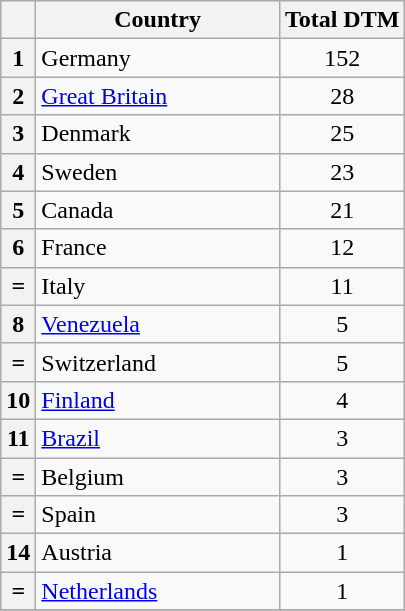<table class="wikitable" style="text-align:center;" style="font-size:97%;">
<tr>
<th></th>
<th width="155px">Country</th>
<th>Total DTM</th>
</tr>
<tr>
<th>1</th>
<td align="left"> Germany</td>
<td align="center">152</td>
</tr>
<tr>
<th>2</th>
<td align="left"> <a href='#'>Great Britain</a></td>
<td align="center">28</td>
</tr>
<tr>
<th>3</th>
<td align="left"> Denmark</td>
<td align="center">25</td>
</tr>
<tr>
<th>4</th>
<td align="left"> Sweden</td>
<td align="center">23</td>
</tr>
<tr>
<th>5</th>
<td align="left"> Canada</td>
<td align="center">21</td>
</tr>
<tr>
<th>6</th>
<td align="left"> France</td>
<td align="center">12</td>
</tr>
<tr>
<th>=</th>
<td align="left"> Italy</td>
<td align="center">11</td>
</tr>
<tr>
<th>8</th>
<td align="left"> <a href='#'>Venezuela</a></td>
<td align="center">5</td>
</tr>
<tr>
<th>=</th>
<td align="left"> Switzerland</td>
<td align="center">5</td>
</tr>
<tr>
<th>10</th>
<td align="left"> <a href='#'>Finland</a></td>
<td align="center">4</td>
</tr>
<tr>
<th>11</th>
<td align="left"> <a href='#'>Brazil</a></td>
<td align="center">3</td>
</tr>
<tr>
<th>=</th>
<td align="left"> Belgium</td>
<td align="center">3</td>
</tr>
<tr>
<th>=</th>
<td align="left"> Spain</td>
<td align="center">3</td>
</tr>
<tr>
<th>14</th>
<td align="left"> Austria</td>
<td align="center">1</td>
</tr>
<tr>
<th>=</th>
<td align="left"> <a href='#'>Netherlands</a></td>
<td align="center">1</td>
</tr>
<tr>
</tr>
</table>
